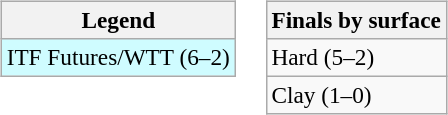<table>
<tr valign=top>
<td><br><table class="wikitable" style=font-size:97%>
<tr>
<th>Legend</th>
</tr>
<tr style="background:#cffcff;">
<td>ITF Futures/WTT (6–2)</td>
</tr>
</table>
</td>
<td><br><table class="wikitable" style=font-size:97%>
<tr>
<th>Finals by surface</th>
</tr>
<tr>
<td>Hard (5–2)</td>
</tr>
<tr>
<td>Clay (1–0)</td>
</tr>
</table>
</td>
</tr>
</table>
